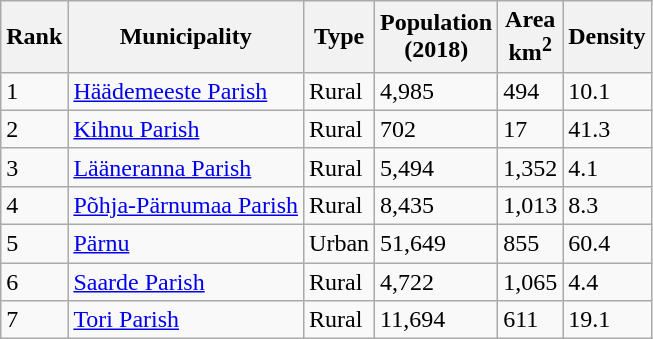<table class="wikitable sortable">
<tr>
<th>Rank</th>
<th>Municipality</th>
<th>Type</th>
<th>Population<br>(2018)</th>
<th>Area<br>km<sup>2</sup></th>
<th>Density</th>
</tr>
<tr>
<td>1</td>
<td><a href='#'>Häädemeeste Parish</a></td>
<td>Rural</td>
<td>4,985</td>
<td>494</td>
<td>10.1</td>
</tr>
<tr>
<td>2</td>
<td><a href='#'>Kihnu Parish</a></td>
<td>Rural</td>
<td>702</td>
<td>17</td>
<td>41.3</td>
</tr>
<tr>
<td>3</td>
<td><a href='#'>Lääneranna Parish</a></td>
<td>Rural</td>
<td>5,494</td>
<td>1,352</td>
<td>4.1</td>
</tr>
<tr>
<td>4</td>
<td><a href='#'>Põhja-Pärnumaa Parish</a></td>
<td>Rural</td>
<td>8,435</td>
<td>1,013</td>
<td>8.3</td>
</tr>
<tr>
<td>5</td>
<td><a href='#'>Pärnu</a></td>
<td>Urban</td>
<td>51,649</td>
<td>855</td>
<td>60.4</td>
</tr>
<tr>
<td>6</td>
<td><a href='#'>Saarde Parish</a></td>
<td>Rural</td>
<td>4,722</td>
<td>1,065</td>
<td>4.4</td>
</tr>
<tr>
<td>7</td>
<td><a href='#'>Tori Parish</a></td>
<td>Rural</td>
<td>11,694</td>
<td>611</td>
<td>19.1</td>
</tr>
</table>
